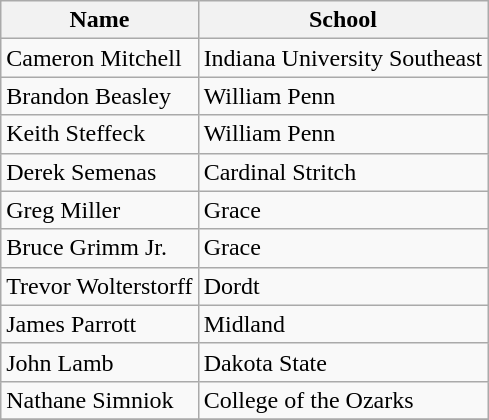<table class="wikitable sortable">
<tr>
<th>Name</th>
<th>School</th>
</tr>
<tr>
<td>Cameron Mitchell</td>
<td>Indiana University Southeast</td>
</tr>
<tr>
<td>Brandon Beasley</td>
<td>William Penn</td>
</tr>
<tr>
<td>Keith Steffeck</td>
<td>William Penn</td>
</tr>
<tr>
<td>Derek Semenas</td>
<td>Cardinal Stritch</td>
</tr>
<tr>
<td>Greg Miller</td>
<td>Grace</td>
</tr>
<tr>
<td>Bruce Grimm Jr.</td>
<td>Grace</td>
</tr>
<tr>
<td>Trevor Wolterstorff</td>
<td>Dordt</td>
</tr>
<tr>
<td>James Parrott</td>
<td>Midland</td>
</tr>
<tr>
<td>John Lamb</td>
<td>Dakota State</td>
</tr>
<tr>
<td>Nathane Simniok</td>
<td>College of the Ozarks</td>
</tr>
<tr>
</tr>
</table>
